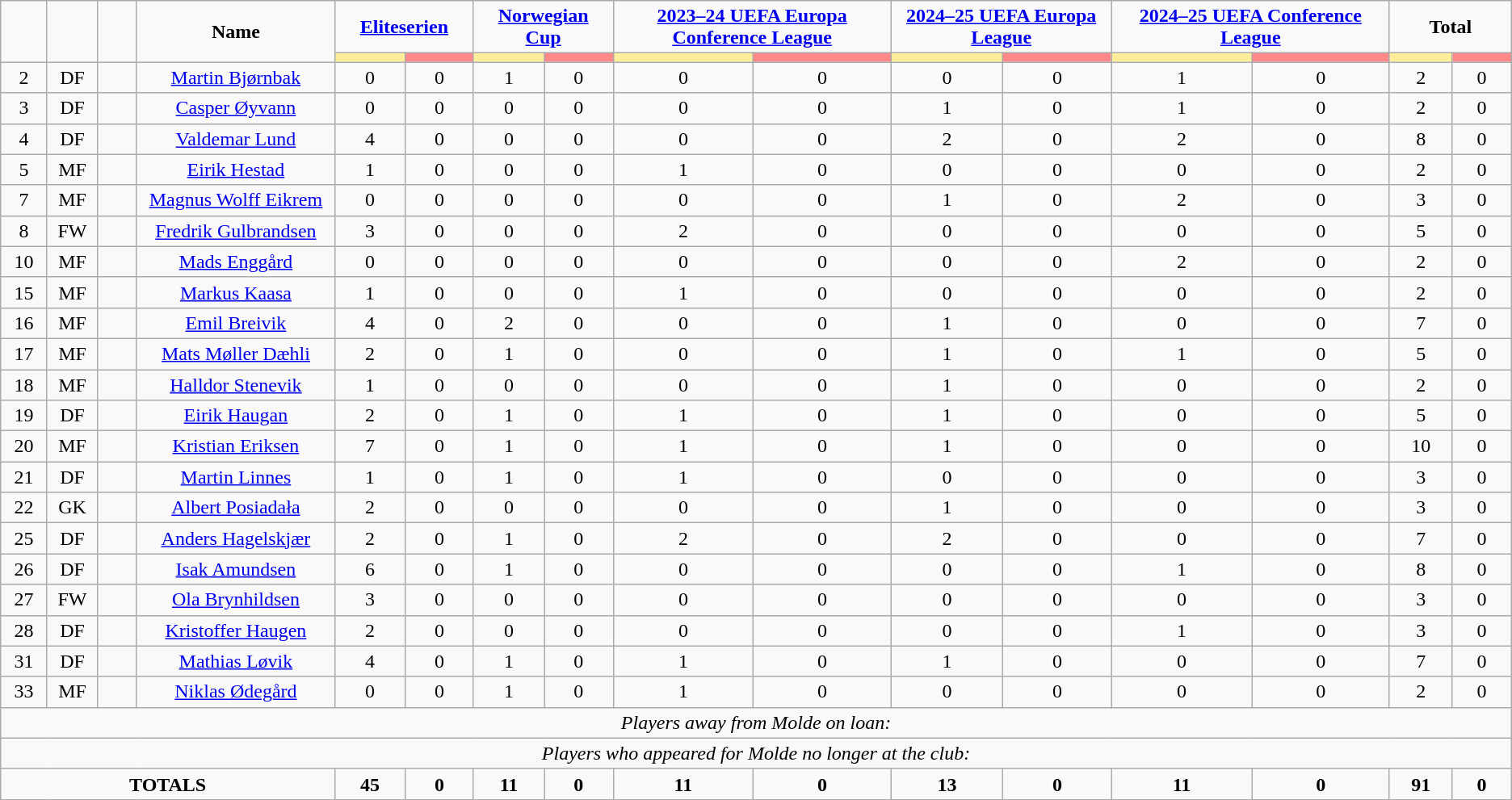<table class="wikitable" style="font-size: 100%; text-align: center;">
<tr>
<td rowspan="2" width=40 align="center"><strong></strong></td>
<td rowspan="2" width=40 align="center"><strong></strong></td>
<td rowspan="2" width=40 align="center"><strong></strong></td>
<td rowspan="2" width=200 align="center"><strong>Name</strong></td>
<td colspan="2" align="center"><strong><a href='#'>Eliteserien</a></strong></td>
<td colspan="2" align="center"><strong><a href='#'>Norwegian Cup</a></strong></td>
<td colspan="2" align="center"><strong><a href='#'>2023–24 UEFA Europa Conference League</a></strong></td>
<td colspan="2" align="center"><strong><a href='#'>2024–25 UEFA Europa League</a></strong></td>
<td colspan="2" align="center"><strong><a href='#'>2024–25 UEFA Conference League</a></strong></td>
<td colspan="2" align="center"><strong>Total</strong></td>
</tr>
<tr>
<th width=60 style="background: #FFEE99"></th>
<th width=60 style="background: #FF8888"></th>
<th width=60 style="background: #FFEE99"></th>
<th width=60 style="background: #FF8888"></th>
<th width=150 style="background: #FFEE99"></th>
<th width=150 style="background: #FF8888"></th>
<th width=120 style="background: #FFEE99"></th>
<th width=120 style="background: #FF8888"></th>
<th width=150 style="background: #FFEE99"></th>
<th width=150 style="background: #FF8888"></th>
<th width=60 style="background: #FFEE99"></th>
<th width=60 style="background: #FF8888"></th>
</tr>
<tr>
<td>2</td>
<td>DF</td>
<td></td>
<td><a href='#'>Martin Bjørnbak</a></td>
<td>0</td>
<td>0</td>
<td>1</td>
<td>0</td>
<td>0</td>
<td>0</td>
<td>0</td>
<td>0</td>
<td>1</td>
<td>0</td>
<td>2</td>
<td>0</td>
</tr>
<tr>
<td>3</td>
<td>DF</td>
<td></td>
<td><a href='#'>Casper Øyvann</a></td>
<td>0</td>
<td>0</td>
<td>0</td>
<td>0</td>
<td>0</td>
<td>0</td>
<td>1</td>
<td>0</td>
<td>1</td>
<td>0</td>
<td>2</td>
<td>0</td>
</tr>
<tr>
<td>4</td>
<td>DF</td>
<td></td>
<td><a href='#'>Valdemar Lund</a></td>
<td>4</td>
<td>0</td>
<td>0</td>
<td>0</td>
<td>0</td>
<td>0</td>
<td>2</td>
<td>0</td>
<td>2</td>
<td>0</td>
<td>8</td>
<td>0</td>
</tr>
<tr>
<td>5</td>
<td>MF</td>
<td></td>
<td><a href='#'>Eirik Hestad</a></td>
<td>1</td>
<td>0</td>
<td>0</td>
<td>0</td>
<td>1</td>
<td>0</td>
<td>0</td>
<td>0</td>
<td>0</td>
<td>0</td>
<td>2</td>
<td>0</td>
</tr>
<tr>
<td>7</td>
<td>MF</td>
<td></td>
<td><a href='#'>Magnus Wolff Eikrem</a></td>
<td>0</td>
<td>0</td>
<td>0</td>
<td>0</td>
<td>0</td>
<td>0</td>
<td>1</td>
<td>0</td>
<td>2</td>
<td>0</td>
<td>3</td>
<td>0</td>
</tr>
<tr>
<td>8</td>
<td>FW</td>
<td></td>
<td><a href='#'>Fredrik Gulbrandsen</a></td>
<td>3</td>
<td>0</td>
<td>0</td>
<td>0</td>
<td>2</td>
<td>0</td>
<td>0</td>
<td>0</td>
<td>0</td>
<td>0</td>
<td>5</td>
<td>0</td>
</tr>
<tr>
<td>10</td>
<td>MF</td>
<td></td>
<td><a href='#'>Mads Enggård</a></td>
<td>0</td>
<td>0</td>
<td>0</td>
<td>0</td>
<td>0</td>
<td>0</td>
<td>0</td>
<td>0</td>
<td>2</td>
<td>0</td>
<td>2</td>
<td>0</td>
</tr>
<tr>
<td>15</td>
<td>MF</td>
<td></td>
<td><a href='#'>Markus Kaasa</a></td>
<td>1</td>
<td>0</td>
<td>0</td>
<td>0</td>
<td>1</td>
<td>0</td>
<td>0</td>
<td>0</td>
<td>0</td>
<td>0</td>
<td>2</td>
<td>0</td>
</tr>
<tr>
<td>16</td>
<td>MF</td>
<td></td>
<td><a href='#'>Emil Breivik</a></td>
<td>4</td>
<td>0</td>
<td>2</td>
<td>0</td>
<td>0</td>
<td>0</td>
<td>1</td>
<td>0</td>
<td>0</td>
<td>0</td>
<td>7</td>
<td>0</td>
</tr>
<tr>
<td>17</td>
<td>MF</td>
<td></td>
<td><a href='#'>Mats Møller Dæhli</a></td>
<td>2</td>
<td>0</td>
<td>1</td>
<td>0</td>
<td>0</td>
<td>0</td>
<td>1</td>
<td>0</td>
<td>1</td>
<td>0</td>
<td>5</td>
<td>0</td>
</tr>
<tr>
<td>18</td>
<td>MF</td>
<td></td>
<td><a href='#'>Halldor Stenevik</a></td>
<td>1</td>
<td>0</td>
<td>0</td>
<td>0</td>
<td>0</td>
<td>0</td>
<td>1</td>
<td>0</td>
<td>0</td>
<td>0</td>
<td>2</td>
<td>0</td>
</tr>
<tr>
<td>19</td>
<td>DF</td>
<td></td>
<td><a href='#'>Eirik Haugan</a></td>
<td>2</td>
<td>0</td>
<td>1</td>
<td>0</td>
<td>1</td>
<td>0</td>
<td>1</td>
<td>0</td>
<td>0</td>
<td>0</td>
<td>5</td>
<td>0</td>
</tr>
<tr>
<td>20</td>
<td>MF</td>
<td></td>
<td><a href='#'>Kristian Eriksen</a></td>
<td>7</td>
<td>0</td>
<td>1</td>
<td>0</td>
<td>1</td>
<td>0</td>
<td>1</td>
<td>0</td>
<td>0</td>
<td>0</td>
<td>10</td>
<td>0</td>
</tr>
<tr>
<td>21</td>
<td>DF</td>
<td></td>
<td><a href='#'>Martin Linnes</a></td>
<td>1</td>
<td>0</td>
<td>1</td>
<td>0</td>
<td>1</td>
<td>0</td>
<td>0</td>
<td>0</td>
<td>0</td>
<td>0</td>
<td>3</td>
<td>0</td>
</tr>
<tr>
<td>22</td>
<td>GK</td>
<td></td>
<td><a href='#'>Albert Posiadała</a></td>
<td>2</td>
<td>0</td>
<td>0</td>
<td>0</td>
<td>0</td>
<td>0</td>
<td>1</td>
<td>0</td>
<td>0</td>
<td>0</td>
<td>3</td>
<td>0</td>
</tr>
<tr>
<td>25</td>
<td>DF</td>
<td></td>
<td><a href='#'>Anders Hagelskjær</a></td>
<td>2</td>
<td>0</td>
<td>1</td>
<td>0</td>
<td>2</td>
<td>0</td>
<td>2</td>
<td>0</td>
<td>0</td>
<td>0</td>
<td>7</td>
<td>0</td>
</tr>
<tr>
<td>26</td>
<td>DF</td>
<td></td>
<td><a href='#'>Isak Amundsen</a></td>
<td>6</td>
<td>0</td>
<td>1</td>
<td>0</td>
<td>0</td>
<td>0</td>
<td>0</td>
<td>0</td>
<td>1</td>
<td>0</td>
<td>8</td>
<td>0</td>
</tr>
<tr>
<td>27</td>
<td>FW</td>
<td></td>
<td><a href='#'>Ola Brynhildsen</a></td>
<td>3</td>
<td>0</td>
<td>0</td>
<td>0</td>
<td>0</td>
<td>0</td>
<td>0</td>
<td>0</td>
<td>0</td>
<td>0</td>
<td>3</td>
<td>0</td>
</tr>
<tr>
<td>28</td>
<td>DF</td>
<td></td>
<td><a href='#'>Kristoffer Haugen</a></td>
<td>2</td>
<td>0</td>
<td>0</td>
<td>0</td>
<td>0</td>
<td>0</td>
<td>0</td>
<td>0</td>
<td>1</td>
<td>0</td>
<td>3</td>
<td>0</td>
</tr>
<tr>
<td>31</td>
<td>DF</td>
<td></td>
<td><a href='#'>Mathias Løvik</a></td>
<td>4</td>
<td>0</td>
<td>1</td>
<td>0</td>
<td>1</td>
<td>0</td>
<td>1</td>
<td>0</td>
<td>0</td>
<td>0</td>
<td>7</td>
<td>0</td>
</tr>
<tr>
<td>33</td>
<td>MF</td>
<td></td>
<td><a href='#'>Niklas Ødegård</a></td>
<td>0</td>
<td>0</td>
<td>1</td>
<td>0</td>
<td>1</td>
<td>0</td>
<td>0</td>
<td>0</td>
<td>0</td>
<td>0</td>
<td>2</td>
<td>0</td>
</tr>
<tr>
<td colspan="16"><em>Players away from Molde on loan:</em></td>
</tr>
<tr>
<td colspan="16"><em>Players who appeared for Molde no longer at the club:</em></td>
</tr>
<tr>
<td colspan="4"><strong>TOTALS</strong></td>
<td><strong>45</strong></td>
<td><strong>0</strong></td>
<td><strong>11</strong></td>
<td><strong>0</strong></td>
<td><strong>11</strong></td>
<td><strong>0</strong></td>
<td><strong>13</strong></td>
<td><strong>0</strong></td>
<td><strong>11</strong></td>
<td><strong>0</strong></td>
<td><strong>91</strong></td>
<td><strong>0</strong></td>
</tr>
</table>
